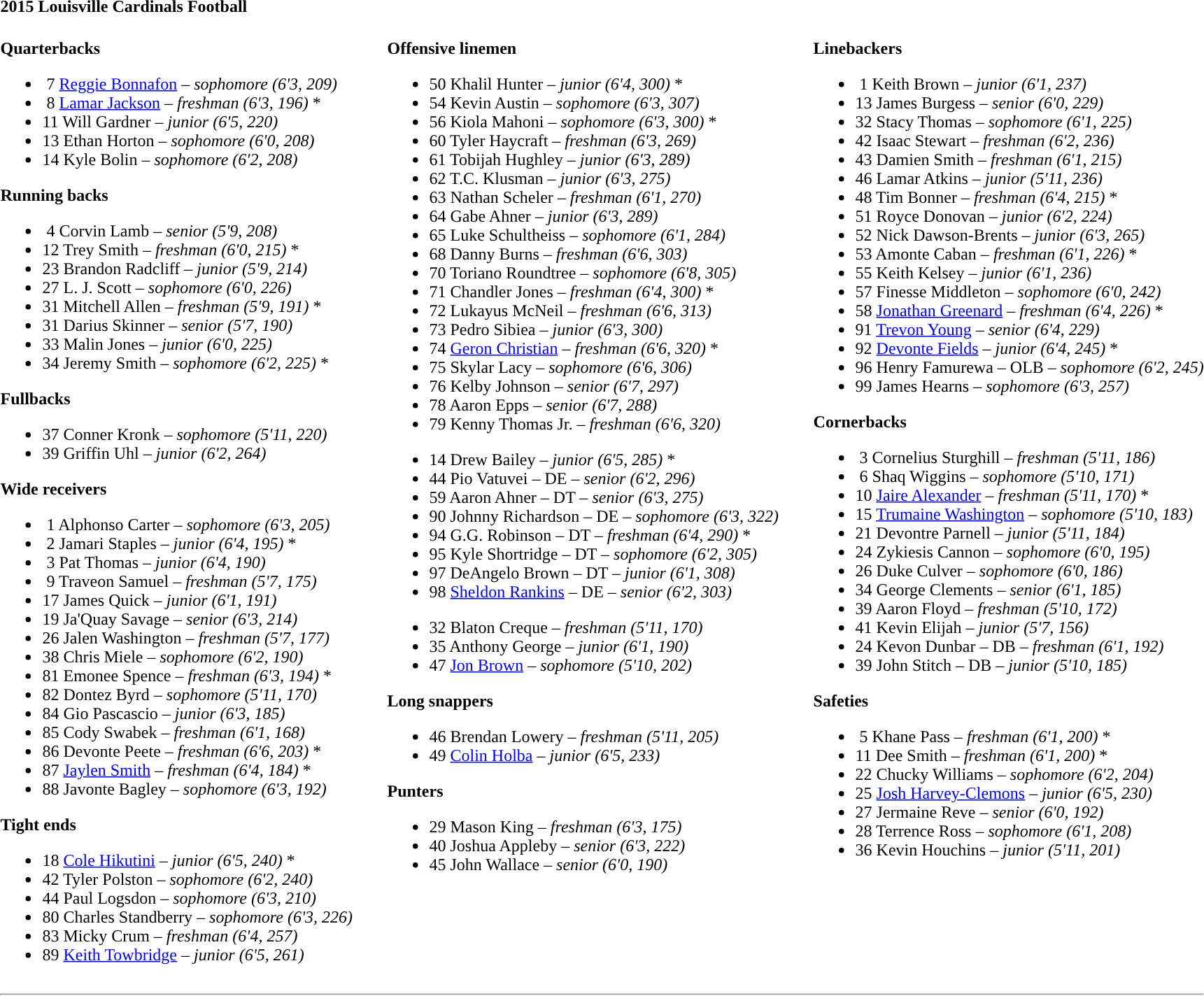<table class="toccolours" style="text-align: left;">
<tr>
<td colspan=11><strong>2015 Louisville Cardinals Football</strong></td>
</tr>
<tr>
<td valign="top"><br><strong>Quarterbacks</strong><ul><li> 7  <a href='#'>Reggie Bonnafon</a> – <em>sophomore (6'3, 209)</em></li><li> 8  <a href='#'>Lamar Jackson</a> – <em>freshman (6'3, 196)</em> *</li><li>11  Will Gardner – <em> junior (6'5, 220)</em></li><li>13  Ethan Horton – <em>sophomore (6'0, 208)</em></li><li>14  Kyle Bolin – <em> sophomore (6'2, 208)</em></li></ul><strong>Running backs</strong><ul><li> 4  Corvin Lamb – <em> senior (5'9, 208)</em></li><li>12  Trey Smith – <em>freshman (6'0, 215)</em> *</li><li>23  Brandon Radcliff – <em> junior (5'9, 214)</em></li><li>27  L. J. Scott – <em>sophomore (6'0, 226)</em></li><li>31  Mitchell Allen – <em>freshman (5'9, 191)</em> *</li><li>31  Darius Skinner – <em> senior (5'7, 190)</em></li><li>33  Malin Jones  – <em>junior (6'0, 225)</em></li><li>34  Jeremy Smith – <em>sophomore (6'2, 225)</em> *</li></ul><strong>Fullbacks</strong><ul><li>37  Conner Kronk – <em>sophomore (5'11, 220)</em></li><li>39  Griffin Uhl – <em> junior (6'2, 264)</em></li></ul><strong>Wide receivers</strong><ul><li> 1  Alphonso Carter – <em>sophomore (6'3, 205)</em></li><li> 2  Jamari Staples – <em>junior (6'4, 195)</em> *</li><li> 3  Pat Thomas – <em>junior (6'4, 190)</em></li><li> 9  Traveon Samuel – <em>freshman (5'7, 175)</em></li><li>17  James Quick – <em>junior (6'1, 191)</em></li><li>19  Ja'Quay Savage – <em>senior (6'3, 214)</em></li><li>26  Jalen Washington – <em>freshman (5'7, 177)</em></li><li>38  Chris Miele – <em> sophomore (6'2, 190)</em></li><li>81  Emonee Spence – <em>freshman (6'3, 194)</em> *</li><li>82  Dontez Byrd – <em> sophomore (5'11, 170)</em></li><li>84  Gio Pascascio – <em>junior (6'3, 185)</em></li><li>85  Cody Swabek – <em> freshman (6'1, 168)</em></li><li>86  Devonte Peete – <em>freshman (6'6, 203)</em> *</li><li>87  <a href='#'>Jaylen Smith</a> – <em>freshman (6'4, 184)</em> *</li><li>88  Javonte Bagley – <em>sophomore (6'3, 192)</em></li></ul><strong>Tight ends</strong><ul><li>18  <a href='#'>Cole Hikutini</a> – <em>junior (6'5, 240)</em> *</li><li>42  Tyler Polston – <em>sophomore (6'2, 240)</em></li><li>44  Paul Logsdon – <em>sophomore (6'3, 210)</em></li><li>80  Charles Standberry – <em>sophomore (6'3, 226)</em></li><li>83  Micky Crum – <em> freshman (6'4, 257)</em></li><li>89  <a href='#'>Keith Towbridge</a> – <em>junior (6'5, 261)</em></li></ul></td>
<td width="25"> </td>
<td valign="top"><br><strong>Offensive linemen</strong><ul><li>50  Khalil Hunter – <em>junior (6'4, 300)</em> *</li><li>54  Kevin Austin – <em>sophomore (6'3, 307)</em></li><li>56  Kiola Mahoni – <em>sophomore (6'3, 300)</em> *</li><li>60  Tyler Haycraft – <em>freshman (6'3, 269)</em></li><li>61  Tobijah Hughley – <em> junior (6'3, 289)</em></li><li>62  T.C. Klusman – <em> junior (6'3, 275)</em></li><li>63  Nathan Scheler – <em>freshman (6'1, 270)</em></li><li>64  Gabe Ahner – <em> junior (6'3, 289)</em></li><li>65  Luke Schultheiss – <em>sophomore (6'1, 284)</em></li><li>68  Danny Burns – <em> freshman (6'6, 303)</em></li><li>70  Toriano Roundtree – <em>sophomore (6'8, 305)</em></li><li>71  Chandler Jones – <em>freshman (6'4, 300)</em> *</li><li>72  Lukayus McNeil – <em> freshman (6'6, 313)</em></li><li>73  Pedro Sibiea – <em> junior (6'3, 300)</em></li><li>74  <a href='#'>Geron Christian</a> – <em>freshman (6'6, 320)</em> *</li><li>75  Skylar Lacy – <em> sophomore (6'6, 306)</em></li><li>76  Kelby Johnson – <em>senior (6'7, 297)</em></li><li>78  Aaron Epps – <em> senior (6'7, 288)</em></li><li>79  Kenny Thomas Jr. – <em>freshman (6'6, 320)</em></li></ul><ul><li>14  Drew Bailey – <em>junior (6'5, 285)</em> *</li><li>44  Pio Vatuvei – DE – <em>senior (6'2, 296)</em></li><li>59  Aaron Ahner – DT – <em> senior (6'3, 275)</em></li><li>90  Johnny Richardson – DE – <em> sophomore (6'3, 322)</em></li><li>94  G.G. Robinson – DT – <em>freshman (6'4, 290)</em> *</li><li>95  Kyle Shortridge – DT – <em> sophomore (6'2, 305)</em></li><li>97  DeAngelo Brown – DT – <em> junior (6'1, 308)</em></li><li>98  <a href='#'>Sheldon Rankins</a> – DE – <em>senior (6'2, 303)</em></li></ul><ul><li>32  Blaton Creque – <em>freshman (5'11, 170)</em></li><li>35  Anthony George – <em> junior (6'1, 190)</em></li><li>47  <a href='#'>Jon Brown</a> – <em>sophomore (5'10, 202)</em></li></ul><strong>Long snappers</strong><ul><li>46  Brendan Lowery – <em>freshman (5'11, 205)</em></li><li>49  <a href='#'>Colin Holba</a> – <em> junior (6'5, 233)</em></li></ul><strong>Punters</strong><ul><li>29  Mason King – <em>freshman (6'3, 175)</em></li><li>40  Joshua Appleby – <em>senior (6'3, 222)</em></li><li>45  John Wallace – <em> senior (6'0, 190)</em></li></ul></td>
<td width="25"> </td>
<td valign="top"><br><strong>Linebackers</strong><ul><li> 1  Keith Brown – <em> junior (6'1, 237)</em></li><li>13  James Burgess – <em>senior (6'0, 229)</em></li><li>32  Stacy Thomas – <em> sophomore (6'1, 225)</em></li><li>42  Isaac Stewart – <em> freshman (6'2, 236)</em></li><li>43  Damien Smith – <em>freshman (6'1, 215)</em></li><li>46  Lamar Atkins – <em> junior (5'11, 236)</em></li><li>48  Tim Bonner – <em>freshman (6'4, 215)</em> *</li><li>51  Royce Donovan – <em> junior (6'2, 224)</em></li><li>52  Nick Dawson-Brents – <em> junior (6'3, 265)</em></li><li>53  Amonte Caban – <em>freshman (6'1, 226)</em> *</li><li>55  Keith Kelsey – <em>junior (6'1, 236)</em></li><li>57  Finesse Middleton – <em> sophomore (6'0, 242)</em></li><li>58  <a href='#'>Jonathan Greenard</a> – <em>freshman (6'4, 226)</em> *</li><li>91  <a href='#'>Trevon Young</a> – <em>senior (6'4, 229)</em></li><li>92  <a href='#'>Devonte Fields</a> – <em>junior (6'4, 245)</em> *</li><li>96  Henry Famurewa – OLB – <em>sophomore (6'2, 245)</em></li><li>99  James Hearns – <em> sophomore (6'3, 257)</em></li></ul><strong>Cornerbacks</strong><ul><li> 3  Cornelius Sturghill – <em> freshman (5'11, 186)</em></li><li> 6  Shaq Wiggins – <em>sophomore (5'10, 171)</em></li><li>10  <a href='#'>Jaire Alexander</a> – <em>freshman (5'11, 170)</em> *</li><li>15  <a href='#'>Trumaine Washington</a> – <em>sophomore (5'10, 183)</em></li><li>21  Devontre Parnell – <em> junior (5'11, 184)</em></li><li>24  Zykiesis Cannon – <em>sophomore (6'0, 195)</em></li><li>26  Duke Culver – <em>sophomore (6'0, 186)</em></li><li>34  George Clements – <em>senior (6'1, 185)</em></li><li>39  Aaron Floyd – <em>freshman (5'10, 172)</em></li><li>41  Kevin Elijah – <em>junior (5'7, 156)</em></li><li>24  Kevon Dunbar – DB – <em>freshman (6'1, 192)</em></li><li>39  John Stitch – DB – <em>junior (5'10, 185)</em></li></ul><strong>Safeties</strong><ul><li> 5  Khane Pass – <em>freshman (6'1, 200)</em> *</li><li>11  Dee Smith – <em>freshman (6'1, 200)</em> *</li><li>22  Chucky Williams – <em> sophomore (6'2, 204)</em></li><li>25  <a href='#'>Josh Harvey-Clemons</a> – <em>junior (6'5, 230)</em></li><li>27  Jermaine Reve – <em> senior (6'0, 192)</em></li><li>28  Terrence Ross – <em> sophomore (6'1, 208)</em></li><li>36  Kevin Houchins – <em> junior (5'11, 201)</em></li></ul></td>
</tr>
<tr>
<td colspan="7"><hr></td>
</tr>
</table>
